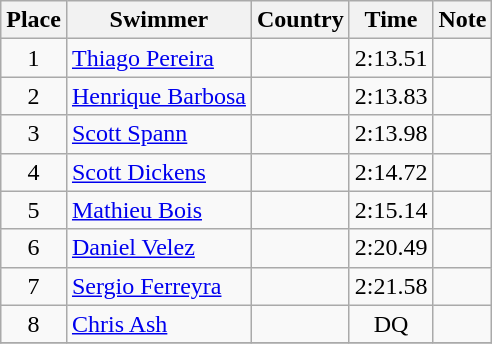<table class="wikitable" style="text-align:center">
<tr>
<th>Place</th>
<th>Swimmer</th>
<th>Country</th>
<th>Time</th>
<th>Note</th>
</tr>
<tr>
<td>1</td>
<td align=left><a href='#'>Thiago Pereira</a></td>
<td align=left></td>
<td>2:13.51</td>
<td></td>
</tr>
<tr>
<td>2</td>
<td align=left><a href='#'>Henrique Barbosa</a></td>
<td align=left></td>
<td>2:13.83</td>
<td></td>
</tr>
<tr>
<td>3</td>
<td align=left><a href='#'>Scott Spann</a></td>
<td align=left></td>
<td>2:13.98</td>
<td></td>
</tr>
<tr>
<td>4</td>
<td align=left><a href='#'>Scott Dickens</a></td>
<td align=left></td>
<td>2:14.72</td>
<td></td>
</tr>
<tr>
<td>5</td>
<td align=left><a href='#'>Mathieu Bois</a></td>
<td align=left></td>
<td>2:15.14</td>
<td></td>
</tr>
<tr>
<td>6</td>
<td align=left><a href='#'>Daniel Velez</a></td>
<td align=left></td>
<td>2:20.49</td>
<td></td>
</tr>
<tr>
<td>7</td>
<td align=left><a href='#'>Sergio Ferreyra</a></td>
<td align=left></td>
<td>2:21.58</td>
<td></td>
</tr>
<tr>
<td>8</td>
<td align=left><a href='#'>Chris Ash</a></td>
<td align=left></td>
<td>DQ</td>
<td></td>
</tr>
<tr>
</tr>
</table>
